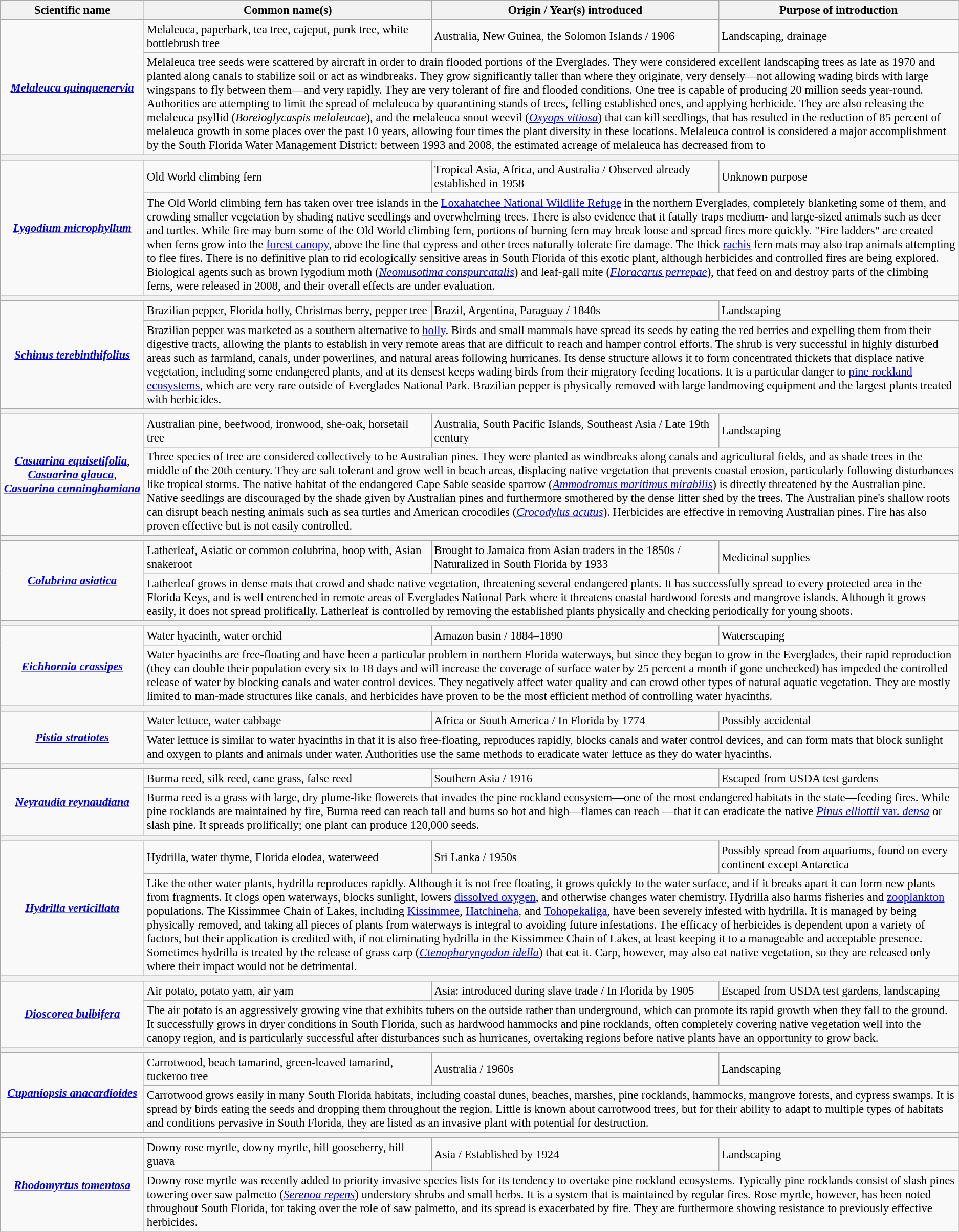<table class="wikitable" style="font-size: 95%" id="Everglades exotic plants">
<tr>
<th width=15%>Scientific name</th>
<th width=30%>Common name(s)</th>
<th width=30%>Origin / Year(s) introduced</th>
<th width=25%>Purpose of introduction</th>
</tr>
<tr>
<td align="center" rowspan=2><strong><em><a href='#'>Melaleuca quinquenervia</a></em></strong> <br> </td>
<td>Melaleuca, paperbark, tea tree, cajeput, punk tree, white bottlebrush tree</td>
<td>Australia, New Guinea, the Solomon Islands / 1906</td>
<td>Landscaping, drainage</td>
</tr>
<tr>
<td colspan=3>Melaleuca tree seeds were scattered by aircraft in order to drain flooded portions of the Everglades. They were considered excellent landscaping trees as late as 1970 and planted along canals to stabilize soil or act as windbreaks. They grow significantly taller than where they originate, very densely—not allowing wading birds with large wingspans to fly between them—and very rapidly. They are very tolerant of fire and flooded conditions. One tree is capable of producing 20 million seeds year-round. Authorities are attempting to limit the spread of melaleuca by quarantining stands of trees, felling established ones, and applying herbicide. They are also releasing the melaleuca psyllid (<em>Boreioglycaspis melaleucae</em>),  and the melaleuca snout weevil (<em><a href='#'>Oxyops vitiosa</a></em>) that can kill seedlings, that has resulted in the reduction of 85 percent of melaleuca growth in some places over the past 10 years, allowing four times the plant diversity in these locations. Melaleuca control is considered a major accomplishment by the South Florida Water Management District: between 1993 and 2008, the estimated acreage of melaleuca has decreased from  to </td>
</tr>
<tr style="height:0px">
<th colspan=4></th>
</tr>
<tr>
<td align="center" rowspan=2><strong><em><a href='#'>Lygodium microphyllum</a></em></strong> <br> </td>
<td>Old World climbing fern <br></td>
<td>Tropical Asia, Africa, and Australia / Observed already established in 1958</td>
<td>Unknown purpose</td>
</tr>
<tr>
<td colspan=3>The Old World climbing fern has taken over tree islands in the <a href='#'>Loxahatchee National Wildlife Refuge</a> in the northern Everglades, completely blanketing some of them, and crowding smaller vegetation by shading native seedlings and overwhelming trees. There is also evidence that it fatally traps medium- and large-sized animals such as deer and turtles. While fire may burn some of the Old World climbing fern, portions of burning fern may break loose and spread fires more quickly. "Fire ladders" are created when ferns grow into the <a href='#'>forest canopy</a>, above the line that cypress and other trees naturally tolerate fire damage. The thick <a href='#'>rachis</a> fern mats may also trap animals attempting to flee fires. There is no definitive plan to rid ecologically sensitive areas in South Florida of this exotic plant, although herbicides and controlled fires are being explored. Biological agents such as brown lygodium moth (<em><a href='#'>Neomusotima conspurcatalis</a></em>) and leaf-gall mite (<em><a href='#'>Floracarus perrepae</a></em>), that feed on and destroy parts of the climbing ferns, were released in 2008, and their overall effects are under evaluation.</td>
</tr>
<tr style="height:0px">
<th colspan=4></th>
</tr>
<tr>
<td align="center" rowspan=2><strong><em><a href='#'>Schinus terebinthifolius</a></em></strong> <br> </td>
<td>Brazilian pepper, Florida holly, Christmas berry, pepper tree</td>
<td>Brazil, Argentina, Paraguay / 1840s</td>
<td>Landscaping</td>
</tr>
<tr>
<td colspan=3>Brazilian pepper was marketed as a southern alternative to <a href='#'>holly</a>. Birds and small mammals have spread its seeds by eating the red berries and expelling them from their digestive tracts, allowing the plants to establish in very remote areas that are difficult to reach and hamper control efforts. The shrub is very successful in highly disturbed areas such as farmland, canals, under powerlines, and natural areas following hurricanes. Its dense structure allows it to form concentrated thickets that displace native vegetation, including some endangered plants, and at its densest keeps wading birds from their migratory feeding locations. It is a particular danger to <a href='#'>pine rockland ecosystems</a>, which are very rare outside of Everglades National Park. Brazilian pepper is physically removed with large landmoving equipment and the largest plants treated with herbicides.</td>
</tr>
<tr style="height:0px">
<th colspan=4></th>
</tr>
<tr>
<td align="center" rowspan=2><strong><em><a href='#'>Casuarina equisetifolia</a></em></strong>, <strong><em><a href='#'>Casuarina glauca</a></em></strong>, <strong><em><a href='#'>Casuarina cunninghamiana</a></em></strong> <br> </td>
<td>Australian pine, beefwood, ironwood, she-oak, horsetail tree</td>
<td>Australia, South Pacific Islands, Southeast Asia / Late 19th century</td>
<td>Landscaping</td>
</tr>
<tr>
<td colspan=3>Three species of tree are considered collectively to be Australian pines. They were planted as windbreaks along canals and agricultural fields, and as shade trees in the middle of the 20th century. They are salt tolerant and grow well in beach areas, displacing native vegetation that prevents coastal erosion, particularly following disturbances like tropical storms. The native habitat of the endangered Cape Sable seaside sparrow (<em><a href='#'>Ammodramus maritimus mirabilis</a></em>) is directly threatened by the Australian pine. Native seedlings are discouraged by the shade given by Australian pines and furthermore smothered by the dense litter shed by the trees. The Australian pine's shallow roots can disrupt beach nesting animals such as sea turtles and American crocodiles (<em><a href='#'>Crocodylus acutus</a></em>). Herbicides are effective in removing Australian pines. Fire has also proven effective but is not easily controlled.</td>
</tr>
<tr style="height:0px">
<th colspan=4></th>
</tr>
<tr>
<td align="center" rowspan=2><strong><em><a href='#'>Colubrina asiatica</a></em></strong> <br> </td>
<td>Latherleaf, Asiatic or common colubrina, hoop with, Asian snakeroot</td>
<td>Brought to Jamaica from Asian traders in the 1850s / Naturalized in South Florida by 1933</td>
<td>Medicinal supplies</td>
</tr>
<tr>
<td colspan=3>Latherleaf grows in dense mats that crowd and shade native vegetation, threatening several endangered plants. It has successfully spread to every protected area in the Florida Keys, and is well entrenched in remote areas of Everglades National Park where it threatens coastal hardwood forests and mangrove islands. Although it grows easily, it does not spread prolifically. Latherleaf is controlled by removing the established plants physically and checking periodically for young shoots.</td>
</tr>
<tr style="height:0px">
<th colspan=4></th>
</tr>
<tr>
<td align="center" rowspan=2><strong><em><a href='#'>Eichhornia crassipes</a></em></strong> <br> </td>
<td>Water hyacinth, water orchid</td>
<td>Amazon basin / 1884–1890</td>
<td>Waterscaping</td>
</tr>
<tr>
<td colspan=3>Water hyacinths are free-floating and have been a particular problem in northern Florida waterways, but since they began to grow in the Everglades, their rapid reproduction (they can double their population every six to 18 days and will increase the coverage of surface water by 25 percent a month if gone unchecked) has impeded the controlled release of water by blocking canals and water control devices. They negatively affect water quality and can crowd other types of natural aquatic vegetation. They are mostly limited to man-made structures like canals, and herbicides have proven to be the most efficient method of controlling water hyacinths.</td>
</tr>
<tr style="height:0px">
<th colspan=4></th>
</tr>
<tr>
<td align="center" rowspan=2><strong><em><a href='#'>Pistia stratiotes</a></em></strong> <br> </td>
<td>Water lettuce, water cabbage</td>
<td>Africa or South America / In Florida by 1774</td>
<td>Possibly accidental</td>
</tr>
<tr>
<td colspan=3>Water lettuce is similar to water hyacinths in that it is also free-floating, reproduces rapidly, blocks canals and water control devices, and can form mats that block sunlight and oxygen to plants and animals under water. Authorities use the same methods to eradicate water lettuce as they do water hyacinths.</td>
</tr>
<tr style="height:0px">
<th colspan=4></th>
</tr>
<tr>
<td align="center" rowspan=2><strong><em><a href='#'>Neyraudia reynaudiana</a></em></strong> <br> </td>
<td>Burma reed, silk reed, cane grass, false reed</td>
<td>Southern Asia / 1916</td>
<td>Escaped from USDA test gardens</td>
</tr>
<tr>
<td colspan=3>Burma reed is a grass with large, dry plume-like flowerets that invades the pine rockland ecosystem—one of the most endangered habitats in the state—feeding fires. While pine rocklands are maintained by fire, Burma reed can reach  tall and burns so hot and high—flames can reach —that it can eradicate the native <a href='#'><em>Pinus elliottii</em> var. <em>densa</em></a> or slash pine. It spreads prolifically; one plant can produce 120,000 seeds.</td>
</tr>
<tr style="height:0px">
<th colspan=4></th>
</tr>
<tr>
<td align="center" rowspan=2><strong><em><a href='#'>Hydrilla verticillata</a></em></strong> <br> </td>
<td>Hydrilla, water thyme, Florida elodea, waterweed</td>
<td>Sri Lanka / 1950s</td>
<td>Possibly spread from aquariums, found on every continent except Antarctica</td>
</tr>
<tr>
<td colspan=3>Like the other water plants, hydrilla reproduces rapidly. Although it is not free floating, it grows quickly to the water surface, and if it breaks apart it can form new plants from fragments. It clogs open waterways, blocks sunlight, lowers <a href='#'>dissolved oxygen</a>, and otherwise changes water chemistry. Hydrilla also harms fisheries and <a href='#'>zooplankton</a> populations. The Kissimmee Chain of Lakes, including <a href='#'>Kissimmee</a>, <a href='#'>Hatchineha</a>, and <a href='#'>Tohopekaliga</a>, have been severely infested with hydrilla. It is managed by being physically removed, and taking all pieces of plants from waterways is integral to avoiding future infestations. The efficacy of herbicides is dependent upon a variety of factors, but their application is credited with, if not eliminating hydrilla in the Kissimmee Chain of Lakes, at least keeping it to a manageable and acceptable presence. Sometimes hydrilla is treated by the release of grass carp (<em><a href='#'>Ctenopharyngodon idella</a></em>) that eat it. Carp, however, may also eat native vegetation, so they are released only where their impact would not be detrimental.</td>
</tr>
<tr style="height:0px">
<th colspan=4></th>
</tr>
<tr>
<td align="center" rowspan=2><strong><em><a href='#'>Dioscorea bulbifera</a></em></strong> <br> </td>
<td>Air potato, potato yam, air yam</td>
<td>Asia: introduced during slave trade / In Florida by 1905</td>
<td>Escaped from USDA test gardens, landscaping</td>
</tr>
<tr>
<td colspan=3>The air potato is an aggressively growing vine that exhibits tubers on the outside rather than underground, which can promote its rapid growth when they fall to the ground. It successfully grows in dryer conditions in South Florida, such as hardwood hammocks and pine rocklands, often completely covering native vegetation well into the canopy region, and is particularly successful after disturbances such as hurricanes, overtaking regions before native plants have an opportunity to grow back.</td>
</tr>
<tr style="height:0px">
<th colspan=4></th>
</tr>
<tr>
<td align="center" rowspan=2><strong><em><a href='#'>Cupaniopsis anacardioides</a></em></strong> <br> </td>
<td>Carrotwood, beach tamarind, green-leaved tamarind, tuckeroo tree</td>
<td>Australia / 1960s</td>
<td>Landscaping</td>
</tr>
<tr>
<td colspan=3>Carrotwood grows easily in many South Florida habitats, including coastal dunes, beaches, marshes, pine rocklands, hammocks, mangrove forests, and cypress swamps. It is spread by birds eating the seeds and dropping them throughout the region. Little is known about carrotwood trees, but for their ability to adapt to multiple types of habitats and conditions pervasive in South Florida, they are listed as an invasive plant with potential for destruction.</td>
</tr>
<tr style="height:0px">
<th colspan=4></th>
</tr>
<tr>
<td align="center" rowspan=2><strong><em><a href='#'>Rhodomyrtus tomentosa</a></em></strong> <br></td>
<td>Downy rose myrtle, downy myrtle, hill gooseberry, hill guava</td>
<td>Asia /  Established by 1924</td>
<td>Landscaping</td>
</tr>
<tr>
<td colspan=3>Downy rose myrtle was recently added to priority invasive species lists for its tendency to overtake pine rockland ecosystems. Typically pine rocklands consist of slash pines towering over saw palmetto (<em><a href='#'>Serenoa repens</a></em>) understory shrubs and small herbs. It is a system that is maintained by regular fires. Rose myrtle, however, has been noted throughout South Florida, for taking over the role of saw palmetto, and its spread is exacerbated by fire. They are furthermore showing resistance to previously effective herbicides.</td>
</tr>
</table>
